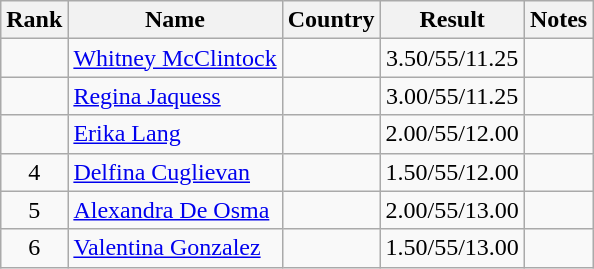<table class="wikitable sortable" style="text-align:center;">
<tr>
<th>Rank</th>
<th>Name</th>
<th>Country</th>
<th>Result</th>
<th>Notes</th>
</tr>
<tr>
<td></td>
<td align=left><a href='#'>Whitney McClintock</a></td>
<td align=left></td>
<td>3.50/55/11.25</td>
<td></td>
</tr>
<tr>
<td></td>
<td align=left><a href='#'>Regina Jaquess</a></td>
<td align=left></td>
<td>3.00/55/11.25</td>
<td></td>
</tr>
<tr>
<td></td>
<td align=left><a href='#'>Erika Lang</a></td>
<td align=left></td>
<td>2.00/55/12.00</td>
<td></td>
</tr>
<tr>
<td>4</td>
<td align=left><a href='#'>Delfina Cuglievan</a></td>
<td align=left></td>
<td>1.50/55/12.00</td>
<td></td>
</tr>
<tr>
<td>5</td>
<td align=left><a href='#'>Alexandra De Osma</a></td>
<td align=left></td>
<td>2.00/55/13.00</td>
<td></td>
</tr>
<tr>
<td>6</td>
<td align=left><a href='#'>Valentina Gonzalez</a></td>
<td align=left></td>
<td>1.50/55/13.00</td>
<td></td>
</tr>
</table>
